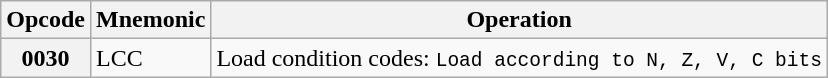<table class="wikitable">
<tr>
<th>Opcode</th>
<th>Mnemonic</th>
<th>Operation</th>
</tr>
<tr>
<th>0030</th>
<td>LCC</td>
<td>Load condition codes: <code>Load according to N, Z, V, C bits</code></td>
</tr>
</table>
